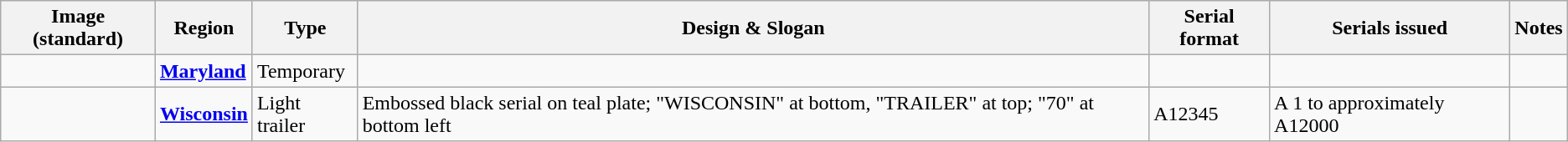<table class="wikitable">
<tr>
<th>Image (standard)</th>
<th>Region</th>
<th>Type</th>
<th>Design & Slogan</th>
<th>Serial format</th>
<th>Serials issued</th>
<th>Notes</th>
</tr>
<tr>
<td></td>
<td><a href='#'><strong>Maryland</strong></a></td>
<td>Temporary</td>
<td></td>
<td></td>
<td></td>
<td></td>
</tr>
<tr>
<td></td>
<td><a href='#'><strong>Wisconsin</strong></a></td>
<td>Light trailer</td>
<td>Embossed black serial on teal plate; "WISCONSIN" at bottom, "TRAILER" at top; "70" at bottom left</td>
<td>A12345</td>
<td>A 1 to approximately A12000</td>
<td></td>
</tr>
</table>
